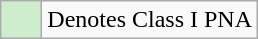<table class="wikitable">
<tr>
<td style="width:20px; background:#cec;"></td>
<td>Denotes Class I PNA</td>
</tr>
</table>
